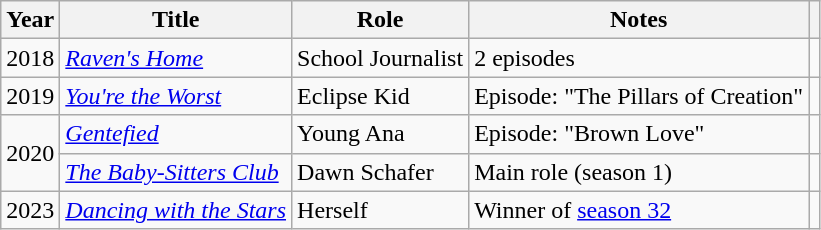<table class="wikitable sortable">
<tr>
<th>Year</th>
<th>Title</th>
<th>Role</th>
<th scope="col" class="unsortable">Notes</th>
<th scope="col" class="unsortable"></th>
</tr>
<tr>
<td>2018</td>
<td><em><a href='#'>Raven's Home</a></em></td>
<td>School Journalist</td>
<td>2 episodes</td>
<td align="center"></td>
</tr>
<tr>
<td>2019</td>
<td><em><a href='#'>You're the Worst</a></em></td>
<td>Eclipse Kid</td>
<td>Episode: "The Pillars of Creation"</td>
<td align="center"></td>
</tr>
<tr>
<td rowspan=2>2020</td>
<td><em><a href='#'>Gentefied</a></em></td>
<td>Young Ana</td>
<td>Episode: "Brown Love"</td>
<td align="center"></td>
</tr>
<tr>
<td><em><a href='#'>The Baby-Sitters Club</a></em></td>
<td>Dawn Schafer</td>
<td>Main role (season 1)</td>
<td align="center"></td>
</tr>
<tr>
<td>2023</td>
<td><em><a href='#'>Dancing with the Stars</a></em></td>
<td>Herself</td>
<td>Winner of <a href='#'>season 32</a></td>
<td align="center"></td>
</tr>
</table>
